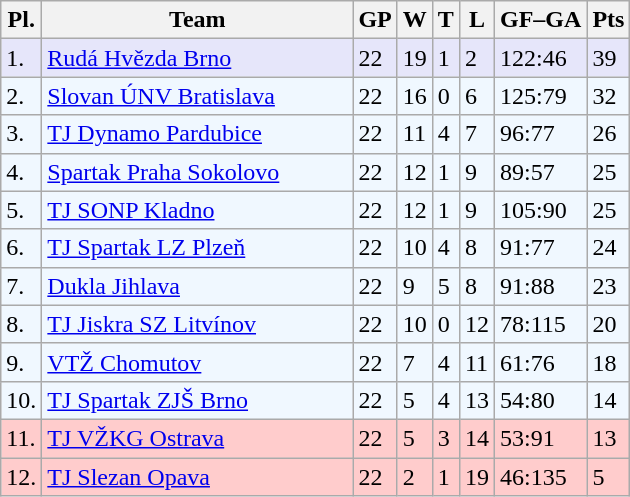<table class="wikitable">
<tr>
<th>Pl.</th>
<th width="200">Team</th>
<th>GP</th>
<th>W</th>
<th>T</th>
<th>L</th>
<th>GF–GA</th>
<th>Pts</th>
</tr>
<tr bgcolor="#e6e6fa">
<td>1.</td>
<td><a href='#'>Rudá Hvězda Brno</a></td>
<td>22</td>
<td>19</td>
<td>1</td>
<td>2</td>
<td>122:46</td>
<td>39</td>
</tr>
<tr bgcolor="#f0f8ff">
<td>2.</td>
<td><a href='#'>Slovan ÚNV Bratislava</a></td>
<td>22</td>
<td>16</td>
<td>0</td>
<td>6</td>
<td>125:79</td>
<td>32</td>
</tr>
<tr bgcolor="#f0f8ff">
<td>3.</td>
<td><a href='#'>TJ Dynamo Pardubice</a></td>
<td>22</td>
<td>11</td>
<td>4</td>
<td>7</td>
<td>96:77</td>
<td>26</td>
</tr>
<tr bgcolor="#f0f8ff">
<td>4.</td>
<td><a href='#'>Spartak Praha Sokolovo</a></td>
<td>22</td>
<td>12</td>
<td>1</td>
<td>9</td>
<td>89:57</td>
<td>25</td>
</tr>
<tr bgcolor="#f0f8ff">
<td>5.</td>
<td><a href='#'>TJ SONP Kladno</a></td>
<td>22</td>
<td>12</td>
<td>1</td>
<td>9</td>
<td>105:90</td>
<td>25</td>
</tr>
<tr bgcolor="#f0f8ff">
<td>6.</td>
<td><a href='#'>TJ Spartak LZ Plzeň</a></td>
<td>22</td>
<td>10</td>
<td>4</td>
<td>8</td>
<td>91:77</td>
<td>24</td>
</tr>
<tr bgcolor="#f0f8ff">
<td>7.</td>
<td><a href='#'>Dukla Jihlava</a></td>
<td>22</td>
<td>9</td>
<td>5</td>
<td>8</td>
<td>91:88</td>
<td>23</td>
</tr>
<tr bgcolor="#f0f8ff">
<td>8.</td>
<td><a href='#'>TJ Jiskra SZ Litvínov</a></td>
<td>22</td>
<td>10</td>
<td>0</td>
<td>12</td>
<td>78:115</td>
<td>20</td>
</tr>
<tr bgcolor="#f0f8ff">
<td>9.</td>
<td><a href='#'>VTŽ Chomutov</a></td>
<td>22</td>
<td>7</td>
<td>4</td>
<td>11</td>
<td>61:76</td>
<td>18</td>
</tr>
<tr bgcolor="#f0f8ff">
<td>10.</td>
<td><a href='#'>TJ Spartak ZJŠ Brno</a></td>
<td>22</td>
<td>5</td>
<td>4</td>
<td>13</td>
<td>54:80</td>
<td>14</td>
</tr>
<tr bgcolor="#ffcccc">
<td>11.</td>
<td><a href='#'>TJ VŽKG Ostrava</a></td>
<td>22</td>
<td>5</td>
<td>3</td>
<td>14</td>
<td>53:91</td>
<td>13</td>
</tr>
<tr bgcolor="#ffcccc">
<td>12.</td>
<td><a href='#'>TJ Slezan Opava</a></td>
<td>22</td>
<td>2</td>
<td>1</td>
<td>19</td>
<td>46:135</td>
<td>5</td>
</tr>
</table>
